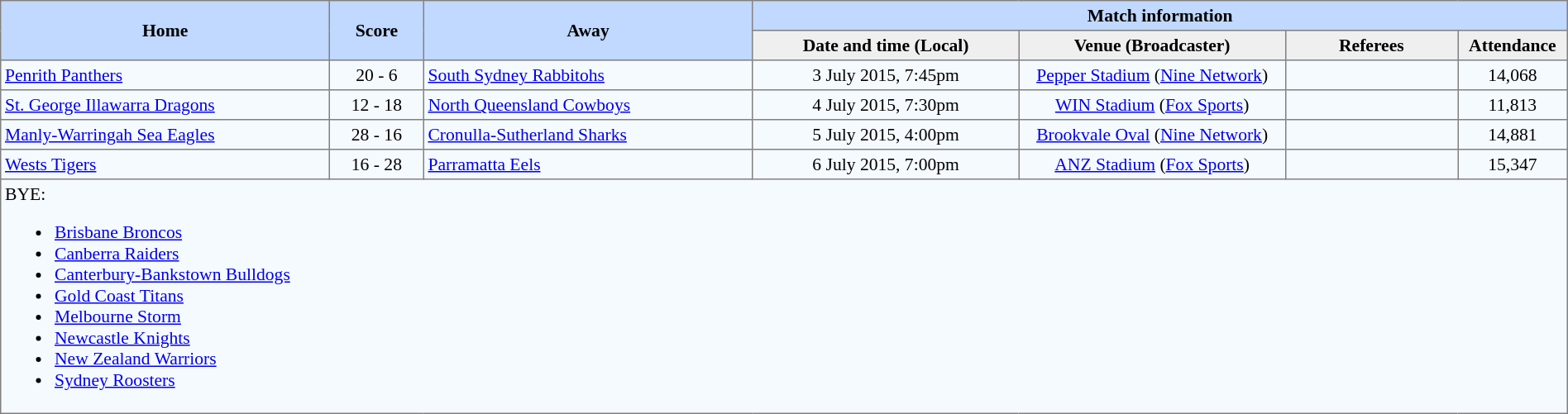<table border="1" cellpadding="3" cellspacing="0" style="border-collapse:collapse; font-size:90%; width:100%;">
<tr style="background:#c1d8ff;">
<th rowspan="2" style="width:21%;">Home</th>
<th rowspan="2" style="width:6%;">Score</th>
<th rowspan="2" style="width:21%;">Away</th>
<th colspan=6>Match information</th>
</tr>
<tr style="background:#efefef;">
<th width=17%>Date and time (Local)</th>
<th width="17%">Venue (Broadcaster)</th>
<th width=11%>Referees</th>
<th width=7%>Attendance</th>
</tr>
<tr style="text-align:center; background:#f5faff;">
<td align="left"> <a href='#'>Penrith Panthers</a></td>
<td>20 - 6</td>
<td align="left"> <a href='#'>South Sydney Rabbitohs</a></td>
<td>3 July 2015, 7:45pm</td>
<td><a href='#'>Pepper Stadium</a>  (<a href='#'>Nine Network</a>)</td>
<td></td>
<td>14,068</td>
</tr>
<tr style="text-align:center; background:#f5faff;">
<td align="left"> <a href='#'>St. George Illawarra Dragons</a></td>
<td>12 - 18</td>
<td align="left"> <a href='#'>North Queensland Cowboys</a></td>
<td>4 July 2015, 7:30pm</td>
<td><a href='#'>WIN Stadium</a> (<a href='#'>Fox Sports</a>)</td>
<td></td>
<td>11,813</td>
</tr>
<tr style="text-align:center; background:#f5faff;">
<td align="left"> <a href='#'>Manly-Warringah Sea Eagles</a></td>
<td>28 - 16</td>
<td align="left"> <a href='#'>Cronulla-Sutherland Sharks</a></td>
<td>5 July 2015, 4:00pm</td>
<td><a href='#'>Brookvale Oval</a>  (<a href='#'>Nine Network</a>)</td>
<td></td>
<td>14,881</td>
</tr>
<tr style="text-align:center; background:#f5faff;">
<td align="left"> <a href='#'>Wests Tigers</a></td>
<td>16 - 28</td>
<td align="left"> <a href='#'>Parramatta Eels</a></td>
<td>6 July 2015, 7:00pm</td>
<td><a href='#'>ANZ Stadium</a> (<a href='#'>Fox Sports</a>)</td>
<td></td>
<td>15,347</td>
</tr>
<tr style="text-align:center; background:#f5faff;">
<td colspan="7" align="left">BYE:<br><ul><li> <a href='#'>Brisbane Broncos</a></li><li> <a href='#'>Canberra Raiders</a></li><li> <a href='#'>Canterbury-Bankstown Bulldogs</a></li><li> <a href='#'>Gold Coast Titans</a></li><li> <a href='#'>Melbourne Storm</a></li><li> <a href='#'>Newcastle Knights</a></li><li> <a href='#'>New Zealand Warriors</a></li><li> <a href='#'>Sydney Roosters</a></li></ul></td>
</tr>
</table>
